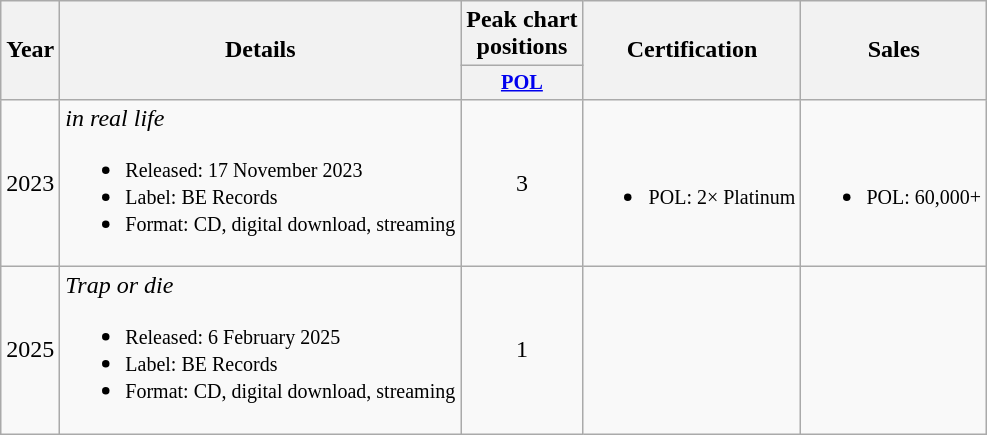<table class="wikitable" style="text-align:center;">
<tr>
<th rowspan="2">Year</th>
<th rowspan="2">Details</th>
<th>Peak chart<br>positions</th>
<th rowspan="2">Certification</th>
<th rowspan="2">Sales</th>
</tr>
<tr>
<th style="font-size:85%;"><a href='#'>POL</a><br></th>
</tr>
<tr>
<td>2023</td>
<td align="left"><em>in real life</em><br><ul><li><small>Released: 17 November 2023</small></li><li><small>Label: BE Records</small></li><li><small>Format: CD, digital download, streaming</small></li></ul></td>
<td>3</td>
<td align="left"><br><ul><li><small>POL: 2× Platinum</small></li></ul></td>
<td align="left"><br><ul><li><small>POL: 60,000+</small></li></ul></td>
</tr>
<tr>
<td>2025</td>
<td align="left"><em>Trap or die</em><br><ul><li><small>Released: 6 February 2025</small></li><li><small>Label: BE Records</small></li><li><small>Format: CD, digital download, streaming</small></li></ul></td>
<td>1</td>
<td align="left"></td>
<td align="left"></td>
</tr>
</table>
